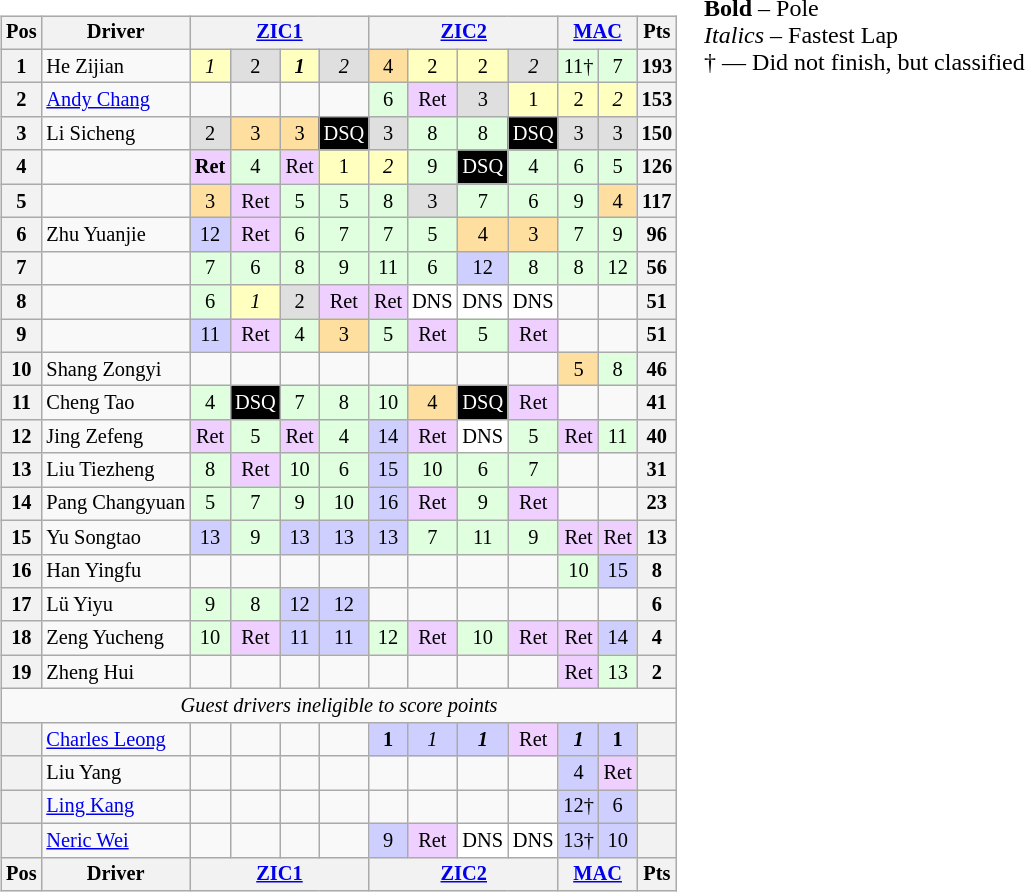<table>
<tr>
<td><br><table class="wikitable" style="font-size: 85%; text-align:center">
<tr>
<th>Pos</th>
<th>Driver</th>
<th colspan=4><a href='#'>ZIC1</a></th>
<th colspan=4><a href='#'>ZIC2</a></th>
<th colspan=2><a href='#'>MAC</a></th>
<th>Pts</th>
</tr>
<tr>
<th>1</th>
<td style="text-align:left"> He Zijian</td>
<td style="background:#ffffbf"><em>1</em></td>
<td style="background:#dfdfdf">2</td>
<td style="background:#ffffbf"><strong><em>1</em></strong></td>
<td style="background:#dfdfdf"><em>2</em></td>
<td style="background:#ffdf9f">4</td>
<td style="background:#ffffbf">2</td>
<td style="background:#ffffbf">2</td>
<td style="background:#dfdfdf"><em>2</em></td>
<td style="background:#dfffdf">11†</td>
<td style="background:#dfffdf">7</td>
<th>193</th>
</tr>
<tr>
<th>2</th>
<td style="text-align:left"> <a href='#'>Andy Chang</a></td>
<td></td>
<td></td>
<td></td>
<td></td>
<td style="background:#dfffdf">6</td>
<td style="background:#efcfff">Ret</td>
<td style="background:#dfdfdf">3</td>
<td style="background:#ffffbf">1</td>
<td style="background:#ffffbf">2</td>
<td style="background:#ffffbf"><em>2</em></td>
<th>153</th>
</tr>
<tr>
<th>3</th>
<td style="text-align:left"> Li Sicheng</td>
<td style="background:#dfdfdf">2</td>
<td style="background:#ffdf9f">3</td>
<td style="background:#ffdf9f">3</td>
<td style="background:#000000; color:#ffffff">DSQ</td>
<td style="background:#dfdfdf">3</td>
<td style="background:#dfffdf">8</td>
<td style="background:#dfffdf">8</td>
<td style="background:#000000; color:#ffffff">DSQ</td>
<td style="background:#dfdfdf">3</td>
<td style="background:#dfdfdf">3</td>
<th>150</th>
</tr>
<tr>
<th>4</th>
<td style="text-align:left"> </td>
<td style="background:#efcfff"><strong>Ret</strong></td>
<td style="background:#dfffdf">4</td>
<td style="background:#efcfff">Ret</td>
<td style="background:#ffffbf">1</td>
<td style="background:#ffffbf"><em>2</em></td>
<td style="background:#dfffdf">9</td>
<td style="background:#000000; color:#ffffff">DSQ</td>
<td style="background:#dfffdf">4</td>
<td style="background:#dfffdf">6</td>
<td style="background:#dfffdf">5</td>
<th>126</th>
</tr>
<tr>
<th>5</th>
<td style="text-align:left"> </td>
<td style="background:#ffdf9f">3</td>
<td style="background:#efcfff">Ret</td>
<td style="background:#dfffdf">5</td>
<td style="background:#dfffdf">5</td>
<td style="background:#dfffdf">8</td>
<td style="background:#dfdfdf">3</td>
<td style="background:#dfffdf">7</td>
<td style="background:#dfffdf">6</td>
<td style="background:#dfffdf">9</td>
<td style="background:#ffdf9f">4</td>
<th>117</th>
</tr>
<tr>
<th>6</th>
<td style="text-align:left"> Zhu Yuanjie</td>
<td style="background:#cfcfff">12</td>
<td style="background:#efcfff">Ret</td>
<td style="background:#dfffdf">6</td>
<td style="background:#dfffdf">7</td>
<td style="background:#dfffdf">7</td>
<td style="background:#dfffdf">5</td>
<td style="background:#ffdf9f">4</td>
<td style="background:#ffdf9f">3</td>
<td style="background:#dfffdf">7</td>
<td style="background:#dfffdf">9</td>
<th>96</th>
</tr>
<tr>
<th>7</th>
<td style="text-align:left"> </td>
<td style="background:#dfffdf">7</td>
<td style="background:#dfffdf">6</td>
<td style="background:#dfffdf">8</td>
<td style="background:#dfffdf">9</td>
<td style="background:#dfffdf">11</td>
<td style="background:#dfffdf">6</td>
<td style="background:#cfcfff">12</td>
<td style="background:#dfffdf">8</td>
<td style="background:#dfffdf">8</td>
<td style="background:#dfffdf">12</td>
<th>56</th>
</tr>
<tr>
<th>8</th>
<td style="text-align:left"> </td>
<td style="background:#dfffdf">6</td>
<td style="background:#ffffbf"><em>1</em></td>
<td style="background:#dfdfdf">2</td>
<td style="background:#efcfff">Ret</td>
<td style="background:#efcfff">Ret</td>
<td style="background:#ffffff">DNS</td>
<td style="background:#ffffff">DNS</td>
<td style="background:#ffffff">DNS</td>
<td></td>
<td></td>
<th>51</th>
</tr>
<tr>
<th>9</th>
<td style="text-align:left"> </td>
<td style="background:#cfcfff">11</td>
<td style="background:#efcfff">Ret</td>
<td style="background:#dfffdf">4</td>
<td style="background:#ffdf9f">3</td>
<td style="background:#dfffdf">5</td>
<td style="background:#efcfff">Ret</td>
<td style="background:#dfffdf">5</td>
<td style="background:#efcfff">Ret</td>
<td></td>
<td></td>
<th>51</th>
</tr>
<tr>
<th>10</th>
<td style="text-align:left"> Shang Zongyi</td>
<td></td>
<td></td>
<td></td>
<td></td>
<td></td>
<td></td>
<td></td>
<td></td>
<td style="background:#ffdf9f">5</td>
<td style="background:#dfffdf">8</td>
<th>46</th>
</tr>
<tr>
<th>11</th>
<td style="text-align:left"> Cheng Tao</td>
<td style="background:#dfffdf">4</td>
<td style="background:#000000; color:#ffffff">DSQ</td>
<td style="background:#dfffdf">7</td>
<td style="background:#dfffdf">8</td>
<td style="background:#dfffdf">10</td>
<td style="background:#ffdf9f">4</td>
<td style="background:#000000; color:#ffffff">DSQ</td>
<td style="background:#efcfff">Ret</td>
<td></td>
<td></td>
<th>41</th>
</tr>
<tr>
<th>12</th>
<td style="text-align:left"> Jing Zefeng</td>
<td style="background:#efcfff">Ret</td>
<td style="background:#dfffdf">5</td>
<td style="background:#efcfff">Ret</td>
<td style="background:#dfffdf">4</td>
<td style="background:#cfcfff">14</td>
<td style="background:#efcfff">Ret</td>
<td style="background:#ffffff">DNS</td>
<td style="background:#dfffdf">5</td>
<td style="background:#efcfff">Ret</td>
<td style="background:#dfffdf">11</td>
<th>40</th>
</tr>
<tr>
<th>13</th>
<td style="text-align:left"> Liu Tiezheng</td>
<td style="background:#dfffdf">8</td>
<td style="background:#efcfff">Ret</td>
<td style="background:#dfffdf">10</td>
<td style="background:#dfffdf">6</td>
<td style="background:#cfcfff">15</td>
<td style="background:#dfffdf">10</td>
<td style="background:#dfffdf">6</td>
<td style="background:#dfffdf">7</td>
<td></td>
<td></td>
<th>31</th>
</tr>
<tr>
<th>14</th>
<td style="text-align:left" nowrap> Pang Changyuan</td>
<td style="background:#dfffdf">5</td>
<td style="background:#dfffdf">7</td>
<td style="background:#dfffdf">9</td>
<td style="background:#dfffdf">10</td>
<td style="background:#cfcfff">16</td>
<td style="background:#efcfff">Ret</td>
<td style="background:#dfffdf">9</td>
<td style="background:#efcfff">Ret</td>
<td></td>
<td></td>
<th>23</th>
</tr>
<tr>
<th>15</th>
<td style="text-align:left"> Yu Songtao</td>
<td style="background:#cfcfff">13</td>
<td style="background:#dfffdf">9</td>
<td style="background:#cfcfff">13</td>
<td style="background:#cfcfff">13</td>
<td style="background:#cfcfff">13</td>
<td style="background:#dfffdf">7</td>
<td style="background:#dfffdf">11</td>
<td style="background:#dfffdf">9</td>
<td style="background:#efcfff">Ret</td>
<td style="background:#efcfff">Ret</td>
<th>13</th>
</tr>
<tr>
<th>16</th>
<td style="text-align:left"> Han Yingfu</td>
<td></td>
<td></td>
<td></td>
<td></td>
<td></td>
<td></td>
<td></td>
<td></td>
<td style="background:#dfffdf">10</td>
<td style="background:#cfcfff">15</td>
<th>8</th>
</tr>
<tr>
<th>17</th>
<td style="text-align:left"> Lü Yiyu</td>
<td style="background:#dfffdf">9</td>
<td style="background:#dfffdf">8</td>
<td style="background:#cfcfff">12</td>
<td style="background:#cfcfff">12</td>
<td></td>
<td></td>
<td></td>
<td></td>
<td></td>
<td></td>
<th>6</th>
</tr>
<tr>
<th>18</th>
<td align=left> Zeng Yucheng</td>
<td style="background:#dfffdf">10</td>
<td style="background:#efcfff">Ret</td>
<td style="background:#cfcfff">11</td>
<td style="background:#cfcfff">11</td>
<td style="background:#dfffdf">12</td>
<td style="background:#efcfff">Ret</td>
<td style="background:#dfffdf">10</td>
<td style="background:#efcfff">Ret</td>
<td style="background:#efcfff">Ret</td>
<td style="background:#cfcfff">14</td>
<th>4</th>
</tr>
<tr>
<th>19</th>
<td style="text-align:left"> Zheng Hui</td>
<td></td>
<td></td>
<td></td>
<td></td>
<td></td>
<td></td>
<td></td>
<td></td>
<td style="background:#efcfff">Ret</td>
<td style="background:#dfffdf">13</td>
<th>2</th>
</tr>
<tr>
<td colspan=13><em>Guest drivers ineligible to score points</em></td>
</tr>
<tr>
<th></th>
<td style="text-align:left"> <a href='#'>Charles Leong</a></td>
<td></td>
<td></td>
<td></td>
<td></td>
<td style="background:#cfcfff"><strong>1</strong></td>
<td style="background:#cfcfff"><em>1</em></td>
<td style="background:#cfcfff"><strong><em>1</em></strong></td>
<td style="background:#efcfff">Ret</td>
<td style="background:#cfcfff"><strong><em>1</em></strong></td>
<td style="background:#cfcfff"><strong>1</strong></td>
<th></th>
</tr>
<tr>
<th></th>
<td style="text-align:left"> Liu Yang</td>
<td></td>
<td></td>
<td></td>
<td></td>
<td></td>
<td></td>
<td></td>
<td></td>
<td style="background:#cfcfff">4</td>
<td style="background:#efcfff">Ret</td>
<th></th>
</tr>
<tr>
<th></th>
<td style="text-align:left"> <a href='#'>Ling Kang</a></td>
<td></td>
<td></td>
<td></td>
<td></td>
<td></td>
<td></td>
<td></td>
<td></td>
<td style="background:#cfcfff">12†</td>
<td style="background:#cfcfff">6</td>
<th></th>
</tr>
<tr>
<th></th>
<td style="text-align:left"> <a href='#'>Neric Wei</a></td>
<td></td>
<td></td>
<td></td>
<td></td>
<td style="background:#cfcfff">9</td>
<td style="background:#efcfff">Ret</td>
<td style="background:#ffffff">DNS</td>
<td style="background:#ffffff">DNS</td>
<td style="background:#cfcfff">13†</td>
<td style="background:#cfcfff">10</td>
<th></th>
</tr>
<tr>
<th>Pos</th>
<th>Driver</th>
<th colspan=4><a href='#'>ZIC1</a></th>
<th colspan=4><a href='#'>ZIC2</a></th>
<th colspan=2><a href='#'>MAC</a></th>
<th>Pts</th>
</tr>
</table>
</td>
<td style="vertical-align:top"><br>
<span><strong>Bold</strong> – Pole<br><em>Italics</em> – Fastest Lap<br>† — Did not finish, but classified</span></td>
</tr>
</table>
